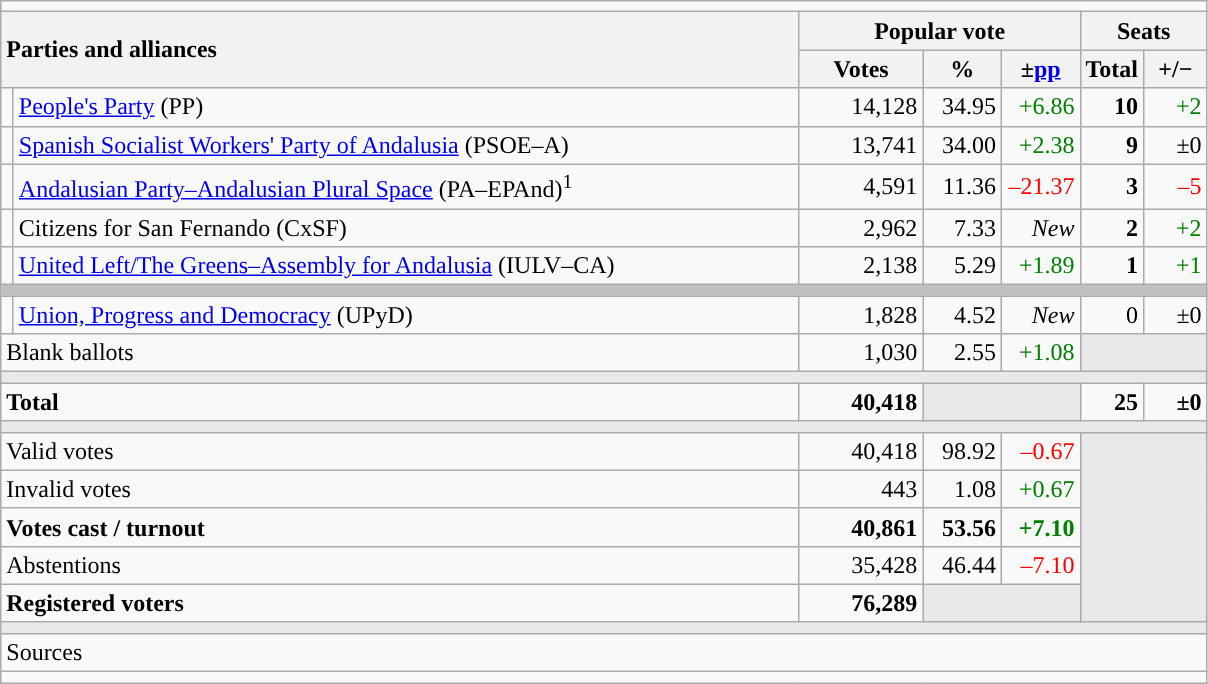<table class="wikitable" style="text-align:right;">
<tr>
<td colspan="7"></td>
</tr>
<tr>
<th style="text-align:left;" rowspan="2" colspan="2" width="525">Parties and alliances</th>
<th colspan="3">Popular vote</th>
<th colspan="2">Seats</th>
</tr>
<tr>
<th width="75">Votes</th>
<th width="45">%</th>
<th width="45">±<a href='#'>pp</a></th>
<th width="35">Total</th>
<th width="35">+/−</th>
</tr>
<tr>
<td width="1" style="color:inherit;background:"></td>
<td align="left"><a href='#'>People's Party</a> (PP)</td>
<td>14,128</td>
<td>34.95</td>
<td style="color:green;">+6.86</td>
<td><strong>10</strong></td>
<td style="color:green;">+2</td>
</tr>
<tr>
<td style="color:inherit;background:"></td>
<td align="left"><a href='#'>Spanish Socialist Workers' Party of Andalusia</a> (PSOE–A)</td>
<td>13,741</td>
<td>34.00</td>
<td style="color:green;">+2.38</td>
<td><strong>9</strong></td>
<td>±0</td>
</tr>
<tr>
<td style="color:inherit;background:"></td>
<td align="left"><a href='#'>Andalusian Party–Andalusian Plural Space</a> (PA–EPAnd)<sup>1</sup></td>
<td>4,591</td>
<td>11.36</td>
<td style="color:red;">–21.37</td>
<td><strong>3</strong></td>
<td style="color:red;">–5</td>
</tr>
<tr>
<td style="color:inherit;background:"></td>
<td align="left">Citizens for San Fernando (CxSF)</td>
<td>2,962</td>
<td>7.33</td>
<td><em>New</em></td>
<td><strong>2</strong></td>
<td style="color:green;">+2</td>
</tr>
<tr>
<td style="color:inherit;background:"></td>
<td align="left"><a href='#'>United Left/The Greens–Assembly for Andalusia</a> (IULV–CA)</td>
<td>2,138</td>
<td>5.29</td>
<td style="color:green;">+1.89</td>
<td><strong>1</strong></td>
<td style="color:green;">+1</td>
</tr>
<tr>
<td colspan="7" bgcolor="#C0C0C0"></td>
</tr>
<tr>
<td style="color:inherit;background:"></td>
<td align="left"><a href='#'>Union, Progress and Democracy</a> (UPyD)</td>
<td>1,828</td>
<td>4.52</td>
<td><em>New</em></td>
<td>0</td>
<td>±0</td>
</tr>
<tr>
<td align="left" colspan="2">Blank ballots</td>
<td>1,030</td>
<td>2.55</td>
<td style="color:green;">+1.08</td>
<td bgcolor="#E9E9E9" colspan="2"></td>
</tr>
<tr>
<td colspan="7" bgcolor="#E9E9E9"></td>
</tr>
<tr style="font-weight:bold;">
<td align="left" colspan="2">Total</td>
<td>40,418</td>
<td bgcolor="#E9E9E9" colspan="2"></td>
<td>25</td>
<td>±0</td>
</tr>
<tr>
<td colspan="7" bgcolor="#E9E9E9"></td>
</tr>
<tr>
<td align="left" colspan="2">Valid votes</td>
<td>40,418</td>
<td>98.92</td>
<td style="color:red;">–0.67</td>
<td bgcolor="#E9E9E9" colspan="2" rowspan="5"></td>
</tr>
<tr>
<td align="left" colspan="2">Invalid votes</td>
<td>443</td>
<td>1.08</td>
<td style="color:green;">+0.67</td>
</tr>
<tr style="font-weight:bold;">
<td align="left" colspan="2">Votes cast / turnout</td>
<td>40,861</td>
<td>53.56</td>
<td style="color:green;">+7.10</td>
</tr>
<tr>
<td align="left" colspan="2">Abstentions</td>
<td>35,428</td>
<td>46.44</td>
<td style="color:red;">–7.10</td>
</tr>
<tr style="font-weight:bold;">
<td align="left" colspan="2">Registered voters</td>
<td>76,289</td>
<td bgcolor="#E9E9E9" colspan="2"></td>
</tr>
<tr>
<td colspan="7" bgcolor="#E9E9E9"></td>
</tr>
<tr>
<td align="left" colspan="7">Sources</td>
</tr>
<tr>
<td colspan="7" style="text-align:left; max-width:790px;"></td>
</tr>
</table>
